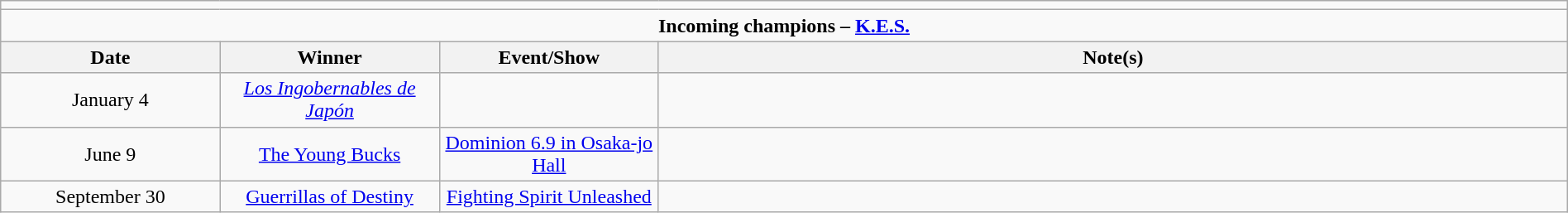<table class="wikitable" style="text-align:center; width:100%;">
<tr>
<td colspan="5"></td>
</tr>
<tr>
<td colspan="5"><strong>Incoming champions – <a href='#'>K.E.S.</a> </strong></td>
</tr>
<tr>
<th width=14%>Date</th>
<th width=14%>Winner</th>
<th width=14%>Event/Show</th>
<th width=58%>Note(s)</th>
</tr>
<tr>
<td>January 4</td>
<td><em><a href='#'>Los Ingobernables de Japón</a></em><br></td>
<td></td>
<td align=left></td>
</tr>
<tr>
<td>June 9</td>
<td><a href='#'>The Young Bucks</a><br></td>
<td><a href='#'>Dominion 6.9 in Osaka-jo Hall</a></td>
<td align=left></td>
</tr>
<tr>
<td>September 30</td>
<td><a href='#'>Guerrillas of Destiny</a><br></td>
<td><a href='#'>Fighting Spirit Unleashed</a></td>
<td></td>
</tr>
</table>
